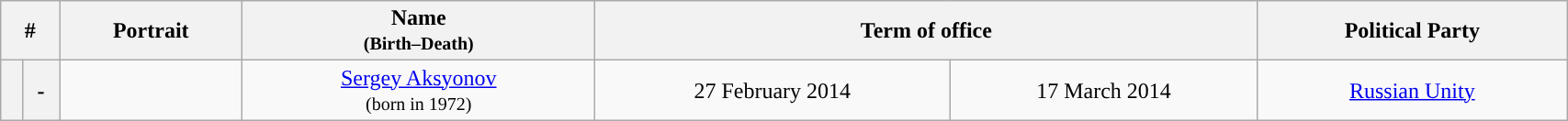<table class="wikitable" style="width:90%; text-align:center;">
<tr>
<th colspan="2">#</th>
<th>Portrait</th>
<th>Name<br><small>(Birth–Death)</small></th>
<th colspan="2">Term of office</th>
<th>Political Party</th>
</tr>
<tr>
<th style="background:"></th>
<th>-</th>
<td></td>
<td><a href='#'>Sergey Aksyonov</a><br><small>(born in 1972)</small></td>
<td>27 February 2014</td>
<td>17 March 2014</td>
<td><a href='#'>Russian Unity</a></td>
</tr>
</table>
